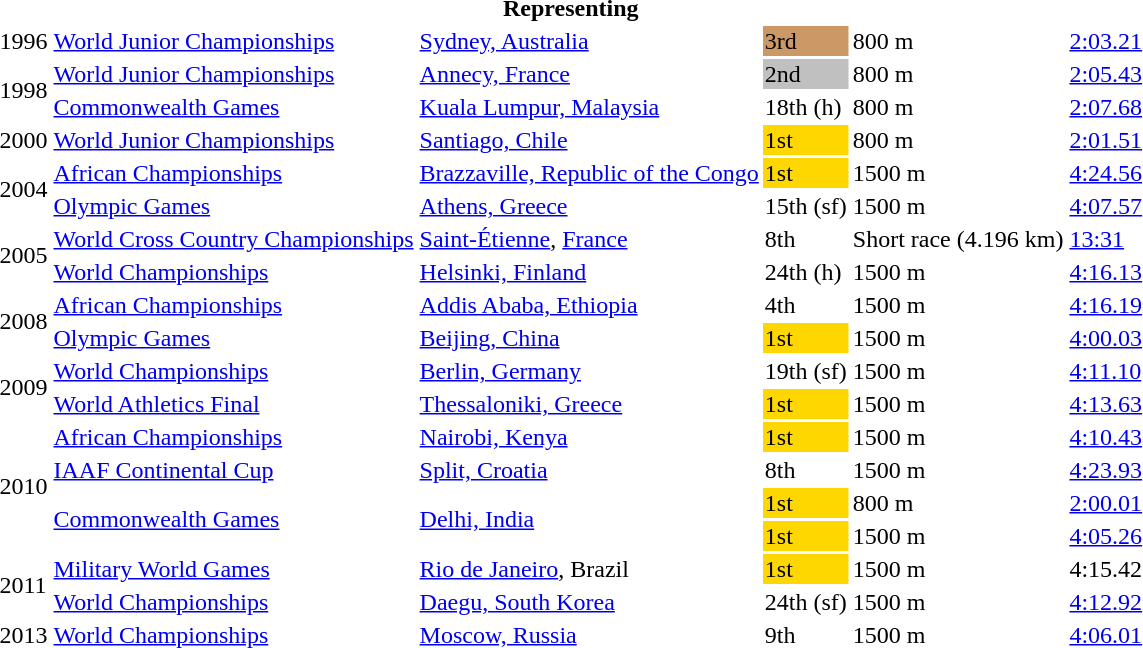<table>
<tr>
<th colspan="6">Representing </th>
</tr>
<tr>
<td>1996</td>
<td><a href='#'>World Junior Championships</a></td>
<td><a href='#'>Sydney, Australia</a></td>
<td bgcolor=cc9966>3rd</td>
<td>800 m</td>
<td><a href='#'>2:03.21</a></td>
</tr>
<tr>
<td rowspan=2>1998</td>
<td><a href='#'>World Junior Championships</a></td>
<td><a href='#'>Annecy, France</a></td>
<td bgcolor=silver>2nd</td>
<td>800 m</td>
<td><a href='#'>2:05.43</a></td>
</tr>
<tr>
<td><a href='#'>Commonwealth Games</a></td>
<td><a href='#'>Kuala Lumpur, Malaysia</a></td>
<td>18th (h)</td>
<td>800 m</td>
<td><a href='#'>2:07.68</a></td>
</tr>
<tr>
<td>2000</td>
<td><a href='#'>World Junior Championships</a></td>
<td><a href='#'>Santiago, Chile</a></td>
<td bgcolor=gold>1st</td>
<td>800 m</td>
<td><a href='#'>2:01.51</a></td>
</tr>
<tr>
<td rowspan=2>2004</td>
<td><a href='#'>African Championships</a></td>
<td><a href='#'>Brazzaville, Republic of the Congo</a></td>
<td bgcolor=gold>1st</td>
<td>1500 m</td>
<td><a href='#'>4:24.56</a></td>
</tr>
<tr>
<td><a href='#'>Olympic Games</a></td>
<td><a href='#'>Athens, Greece</a></td>
<td>15th (sf)</td>
<td>1500 m</td>
<td><a href='#'>4:07.57</a></td>
</tr>
<tr>
<td rowspan=2>2005</td>
<td><a href='#'>World Cross Country Championships</a></td>
<td><a href='#'>Saint-Étienne</a>, <a href='#'>France</a></td>
<td>8th</td>
<td>Short race (4.196 km)</td>
<td><a href='#'>13:31</a></td>
</tr>
<tr>
<td><a href='#'>World Championships</a></td>
<td><a href='#'>Helsinki, Finland</a></td>
<td>24th (h)</td>
<td>1500 m</td>
<td><a href='#'>4:16.13</a></td>
</tr>
<tr>
<td rowspan=2>2008</td>
<td><a href='#'>African Championships</a></td>
<td><a href='#'>Addis Ababa, Ethiopia</a></td>
<td>4th</td>
<td>1500 m</td>
<td><a href='#'>4:16.19</a></td>
</tr>
<tr>
<td><a href='#'>Olympic Games</a></td>
<td><a href='#'>Beijing, China</a></td>
<td bgcolor=gold>1st</td>
<td>1500 m</td>
<td><a href='#'>4:00.03</a></td>
</tr>
<tr>
<td rowspan=2>2009</td>
<td><a href='#'>World Championships</a></td>
<td><a href='#'>Berlin, Germany</a></td>
<td>19th (sf)</td>
<td>1500 m</td>
<td><a href='#'>4:11.10</a></td>
</tr>
<tr>
<td><a href='#'>World Athletics Final</a></td>
<td><a href='#'>Thessaloniki, Greece</a></td>
<td bgcolor=gold>1st</td>
<td>1500 m</td>
<td><a href='#'>4:13.63</a></td>
</tr>
<tr>
<td rowspan=4>2010</td>
<td><a href='#'>African Championships</a></td>
<td><a href='#'>Nairobi, Kenya</a></td>
<td bgcolor=gold>1st</td>
<td>1500 m</td>
<td><a href='#'>4:10.43</a></td>
</tr>
<tr>
<td><a href='#'>IAAF Continental Cup</a></td>
<td><a href='#'>Split, Croatia</a></td>
<td>8th</td>
<td>1500 m</td>
<td><a href='#'>4:23.93</a></td>
</tr>
<tr>
<td rowspan=2><a href='#'>Commonwealth Games</a></td>
<td rowspan=2><a href='#'>Delhi, India</a></td>
<td bgcolor=gold>1st</td>
<td>800 m</td>
<td><a href='#'>2:00.01</a></td>
</tr>
<tr>
<td bgcolor=gold>1st</td>
<td>1500 m</td>
<td><a href='#'>4:05.26</a></td>
</tr>
<tr>
<td rowspan=2>2011</td>
<td><a href='#'>Military World Games</a></td>
<td><a href='#'>Rio de Janeiro</a>, Brazil</td>
<td bgcolor=gold>1st</td>
<td>1500 m</td>
<td>4:15.42</td>
</tr>
<tr>
<td><a href='#'>World Championships</a></td>
<td><a href='#'>Daegu, South Korea</a></td>
<td>24th (sf)</td>
<td>1500 m</td>
<td><a href='#'>4:12.92</a></td>
</tr>
<tr>
<td>2013</td>
<td><a href='#'>World Championships</a></td>
<td><a href='#'>Moscow, Russia</a></td>
<td>9th</td>
<td>1500 m</td>
<td><a href='#'>4:06.01</a></td>
</tr>
<tr>
</tr>
</table>
